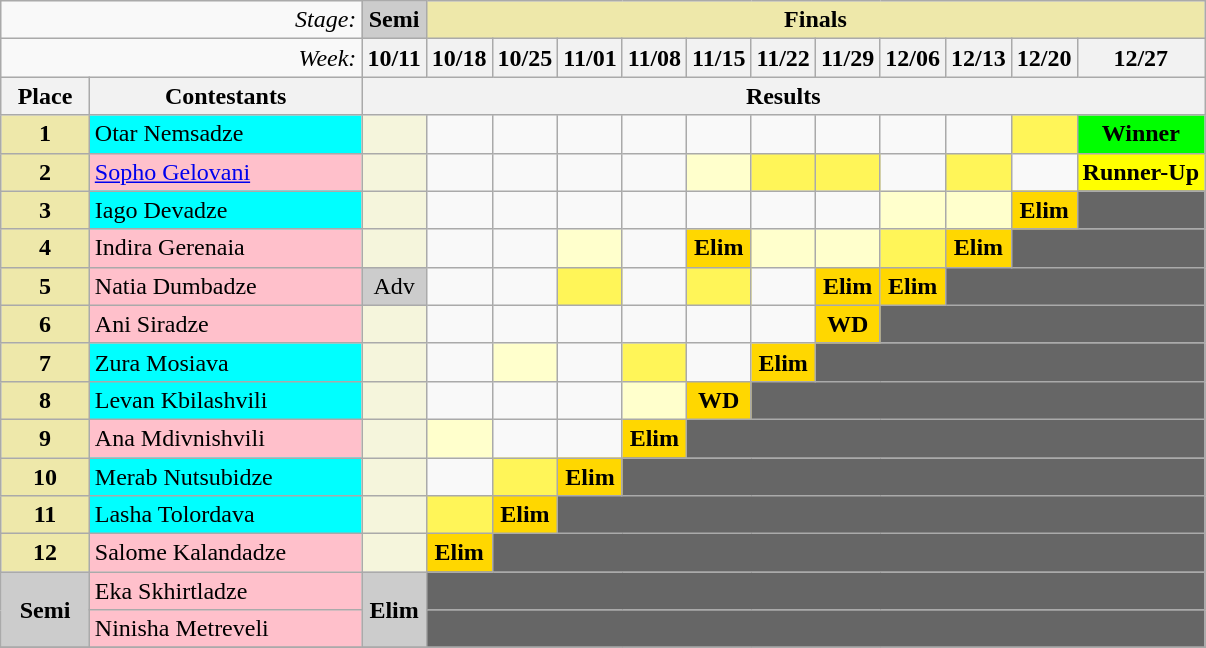<table class="wikitable" align="center">
<tr>
<td width=30% colspan=2 align="right"><em>Stage:</em></td>
<td bgcolor="CCCCCC" align="Center"><strong>Semi</strong></td>
<td colspan=11 bgcolor="palegoldenrod" align="Center"><strong>Finals</strong></td>
</tr>
<tr>
<td colspan=2 align="right"><em>Week:</em></td>
<th>10/11</th>
<th>10/18</th>
<th>10/25</th>
<th>11/01</th>
<th>11/08</th>
<th>11/15</th>
<th>11/22</th>
<th>11/29</th>
<th>12/06</th>
<th>12/13</th>
<th>12/20</th>
<th>12/27</th>
</tr>
<tr>
<th>Place</th>
<th>Contestants</th>
<th colspan=12 align="center">Results</th>
</tr>
<tr>
<td align="center" bgcolor="palegoldenrod"><strong>1</strong></td>
<td bgcolor="cyan">Otar Nemsadze</td>
<td bgcolor="F5F5DC"></td>
<td></td>
<td></td>
<td></td>
<td></td>
<td></td>
<td></td>
<td></td>
<td></td>
<td></td>
<td bgcolor="#FFF558" align="center"></td>
<td bgcolor="lime" align="center"><strong>Winner</strong></td>
</tr>
<tr>
<td align="center" bgcolor="palegoldenrod"><strong>2</strong></td>
<td bgcolor="pink"><a href='#'>Sopho Gelovani</a></td>
<td bgcolor="F5F5DC"></td>
<td></td>
<td></td>
<td></td>
<td></td>
<td bgcolor="#FFFFCC" align="center"></td>
<td bgcolor="#FFF558" align="center"></td>
<td bgcolor="#FFF558" align="center"></td>
<td></td>
<td bgcolor="#FFF558" align="center"></td>
<td></td>
<td bgcolor="yellow" align="center"><strong>Runner-Up</strong></td>
</tr>
<tr>
<td align="center" bgcolor="palegoldenrod"><strong>3</strong></td>
<td bgcolor="cyan">Iago Devadze</td>
<td bgcolor="F5F5DC"></td>
<td></td>
<td></td>
<td></td>
<td></td>
<td></td>
<td></td>
<td></td>
<td bgcolor="#FFFFCC" align="center"></td>
<td bgcolor="#FFFFCC" align="center"></td>
<td bgcolor="gold" align="center"><strong>Elim</strong></td>
<td bgcolor="666666"></td>
</tr>
<tr>
<td align="center" bgcolor="palegoldenrod"><strong>4</strong></td>
<td bgcolor="pink">Indira Gerenaia</td>
<td bgcolor="F5F5DC"></td>
<td></td>
<td></td>
<td bgcolor="#FFFFCC" align="center"></td>
<td></td>
<td bgcolor="gold" align="center"><strong>Elim</strong></td>
<td bgcolor="#FFFFCC" align="center"></td>
<td bgcolor="#FFFFCC" align="center"></td>
<td bgcolor="#FFF558" align="center"></td>
<td bgcolor="gold" align="center"><strong>Elim</strong></td>
<td colspan=2 bgcolor="666666"></td>
</tr>
<tr>
<td align="center" bgcolor="palegoldenrod"><strong>5</strong></td>
<td bgcolor="pink">Natia Dumbadze</td>
<td bgcolor="#CCCCCC" align="center">Adv</td>
<td></td>
<td></td>
<td bgcolor="#FFF558" align="center"></td>
<td></td>
<td bgcolor="#FFF558" align="center"></td>
<td></td>
<td bgcolor="gold" align="center"><strong>Elim</strong></td>
<td bgcolor="gold" align="center"><strong>Elim</strong></td>
<td colspan=3 bgcolor="666666"></td>
</tr>
<tr>
<td align="center" bgcolor="palegoldenrod"><strong>6</strong></td>
<td bgcolor="pink">Ani Siradze</td>
<td bgcolor="F5F5DC"></td>
<td></td>
<td></td>
<td></td>
<td></td>
<td></td>
<td></td>
<td bgcolor="gold" align="center"><strong>WD</strong></td>
<td colspan=4 bgcolor="666666"></td>
</tr>
<tr>
<td align="center" bgcolor="palegoldenrod"><strong>7</strong></td>
<td bgcolor="cyan">Zura Mosiava</td>
<td bgcolor="F5F5DC"></td>
<td></td>
<td bgcolor="#FFFFCC" align="center"></td>
<td></td>
<td bgcolor="#FFF558" align="center"></td>
<td></td>
<td bgcolor="gold" align="center"><strong>Elim</strong></td>
<td colspan=5 bgcolor="666666"></td>
</tr>
<tr>
<td align="center" bgcolor="palegoldenrod"><strong>8</strong></td>
<td bgcolor="cyan">Levan Kbilashvili</td>
<td bgcolor="F5F5DC"></td>
<td></td>
<td></td>
<td></td>
<td bgcolor="#FFFFCC" align="center"></td>
<td bgcolor="gold" align="center"><strong>WD</strong></td>
<td colspan=6 bgcolor="666666"></td>
</tr>
<tr>
<td align="center" bgcolor="palegoldenrod"><strong>9</strong></td>
<td bgcolor="pink">Ana Mdivnishvili</td>
<td bgcolor="F5F5DC"></td>
<td bgcolor="#FFFFCC" align="center"></td>
<td></td>
<td></td>
<td bgcolor="gold" align="center"><strong>Elim</strong></td>
<td colspan=7 bgcolor="666666"></td>
</tr>
<tr>
<td align="center" bgcolor="palegoldenrod"><strong>10</strong></td>
<td bgcolor="cyan">Merab Nutsubidze</td>
<td bgcolor="F5F5DC"></td>
<td></td>
<td bgcolor="#FFF558" align="center"></td>
<td bgcolor="gold" align="center"><strong>Elim</strong></td>
<td colspan=8 bgcolor="666666"></td>
</tr>
<tr>
<td align="center" bgcolor="palegoldenrod"><strong>11</strong></td>
<td bgcolor="cyan">Lasha Tolordava</td>
<td bgcolor="F5F5DC"></td>
<td bgcolor="#FFF558" align="center"></td>
<td bgcolor="gold" align="center"><strong>Elim</strong></td>
<td colspan=9 bgcolor="666666"></td>
</tr>
<tr>
<td align="center" bgcolor="palegoldenrod"><strong>12</strong></td>
<td bgcolor="pink">Salome Kalandadze</td>
<td bgcolor="F5F5DC"></td>
<td bgcolor="gold" align="center"><strong>Elim</strong></td>
<td colspan=10 bgcolor="666666"></td>
</tr>
<tr>
<td bgcolor="CCCCCC" align="center" rowspan=2><strong>Semi</strong></td>
<td bgcolor="pink">Eka Skhirtladze</td>
<td bgcolor="#CCCCCC" align="center" rowspan=2><strong>Elim</strong></td>
<td colspan=11 bgcolor="666666"></td>
</tr>
<tr>
<td bgcolor="pink">Ninisha Metreveli</td>
<td colspan=11 bgcolor="666666"></td>
</tr>
<tr>
</tr>
</table>
